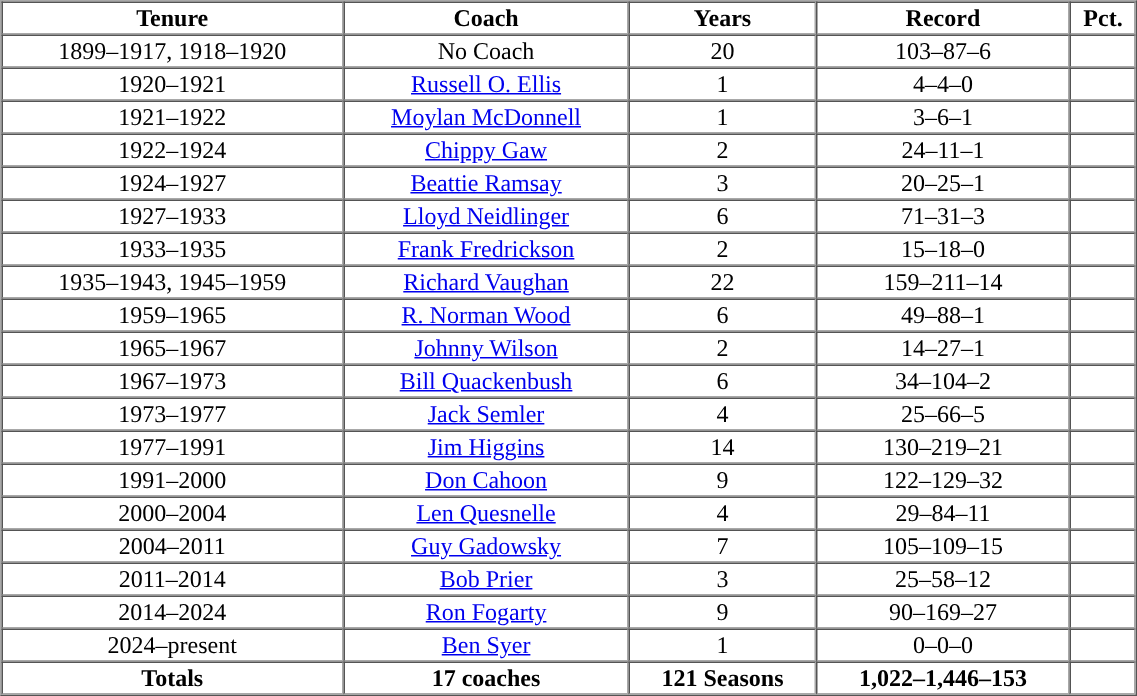<table cellpadding="1" border="1" cellspacing="0" width="60%">
<tr>
<th>Tenure</th>
<th>Coach</th>
<th>Years</th>
<th>Record</th>
<th>Pct.</th>
</tr>
<tr align="center">
<td>1899–1917, 1918–1920</td>
<td>No Coach</td>
<td>20</td>
<td>103–87–6</td>
<td></td>
</tr>
<tr align="center">
<td>1920–1921</td>
<td><a href='#'>Russell O. Ellis</a></td>
<td>1</td>
<td>4–4–0</td>
<td></td>
</tr>
<tr align="center">
<td>1921–1922</td>
<td><a href='#'>Moylan McDonnell</a></td>
<td>1</td>
<td>3–6–1</td>
<td></td>
</tr>
<tr align="center">
<td>1922–1924</td>
<td><a href='#'>Chippy Gaw</a></td>
<td>2</td>
<td>24–11–1</td>
<td></td>
</tr>
<tr align="center">
<td>1924–1927</td>
<td><a href='#'>Beattie Ramsay</a></td>
<td>3</td>
<td>20–25–1</td>
<td></td>
</tr>
<tr align="center">
<td>1927–1933</td>
<td><a href='#'>Lloyd Neidlinger</a></td>
<td>6</td>
<td>71–31–3</td>
<td></td>
</tr>
<tr align="center">
<td>1933–1935</td>
<td><a href='#'>Frank Fredrickson</a></td>
<td>2</td>
<td>15–18–0</td>
<td></td>
</tr>
<tr align="center">
<td>1935–1943, 1945–1959</td>
<td><a href='#'>Richard Vaughan</a></td>
<td>22</td>
<td>159–211–14</td>
<td></td>
</tr>
<tr align="center">
<td>1959–1965</td>
<td><a href='#'>R. Norman Wood</a></td>
<td>6</td>
<td>49–88–1</td>
<td></td>
</tr>
<tr align="center">
<td>1965–1967</td>
<td><a href='#'>Johnny Wilson</a></td>
<td>2</td>
<td>14–27–1</td>
<td></td>
</tr>
<tr align="center">
<td>1967–1973</td>
<td><a href='#'>Bill Quackenbush</a></td>
<td>6</td>
<td>34–104–2</td>
<td></td>
</tr>
<tr align="center">
<td>1973–1977</td>
<td><a href='#'>Jack Semler</a></td>
<td>4</td>
<td>25–66–5</td>
<td></td>
</tr>
<tr align="center">
<td>1977–1991</td>
<td><a href='#'>Jim Higgins</a></td>
<td>14</td>
<td>130–219–21</td>
<td></td>
</tr>
<tr align="center">
<td>1991–2000</td>
<td><a href='#'>Don Cahoon</a></td>
<td>9</td>
<td>122–129–32</td>
<td></td>
</tr>
<tr align="center">
<td>2000–2004</td>
<td><a href='#'>Len Quesnelle</a></td>
<td>4</td>
<td>29–84–11</td>
<td></td>
</tr>
<tr align="center">
<td>2004–2011</td>
<td><a href='#'>Guy Gadowsky</a></td>
<td>7</td>
<td>105–109–15</td>
<td></td>
</tr>
<tr align="center">
<td>2011–2014</td>
<td><a href='#'>Bob Prier</a></td>
<td>3</td>
<td>25–58–12</td>
<td></td>
</tr>
<tr align="center">
<td>2014–2024</td>
<td><a href='#'>Ron Fogarty</a></td>
<td>9</td>
<td>90–169–27</td>
<td></td>
</tr>
<tr align="center">
<td>2024–present</td>
<td><a href='#'>Ben Syer</a></td>
<td>1</td>
<td>0–0–0</td>
<td></td>
</tr>
<tr style="text-align:center">
<th>Totals</th>
<th>17 coaches</th>
<th>121 Seasons</th>
<th>1,022–1,446–153</th>
<th></th>
</tr>
</table>
